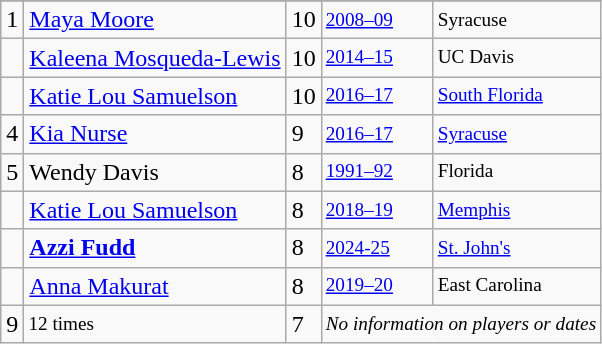<table class="wikitable">
<tr>
</tr>
<tr>
<td>1</td>
<td><a href='#'>Maya Moore</a></td>
<td>10</td>
<td style="font-size:80%;"><a href='#'>2008–09</a></td>
<td style="font-size:80%;">Syracuse</td>
</tr>
<tr>
<td></td>
<td><a href='#'>Kaleena Mosqueda-Lewis</a></td>
<td>10</td>
<td style="font-size:80%;"><a href='#'>2014–15</a></td>
<td style="font-size:80%;">UC Davis</td>
</tr>
<tr>
<td></td>
<td><a href='#'>Katie Lou Samuelson</a></td>
<td>10</td>
<td style="font-size:80%;"><a href='#'>2016–17</a></td>
<td style="font-size:80%;"><a href='#'>South Florida</a></td>
</tr>
<tr>
<td>4</td>
<td><a href='#'>Kia Nurse</a></td>
<td>9</td>
<td style="font-size:80%;"><a href='#'>2016–17</a></td>
<td style="font-size:80%;"><a href='#'>Syracuse</a></td>
</tr>
<tr>
<td>5</td>
<td>Wendy Davis</td>
<td>8</td>
<td style="font-size:80%;"><a href='#'>1991–92</a></td>
<td style="font-size:80%;">Florida</td>
</tr>
<tr>
<td></td>
<td><a href='#'>Katie Lou Samuelson</a></td>
<td>8</td>
<td style="font-size:80%;"><a href='#'>2018–19</a></td>
<td style="font-size:80%;"><a href='#'>Memphis</a></td>
</tr>
<tr>
<td></td>
<td><strong><a href='#'>Azzi Fudd</a></strong></td>
<td>8</td>
<td style="font-size:80%;"><a href='#'>2024-25</a></td>
<td style="font-size:80%;"><a href='#'>St. John's</a></td>
</tr>
<tr>
<td></td>
<td><a href='#'>Anna Makurat</a></td>
<td>8</td>
<td style="font-size:80%;"><a href='#'>2019–20</a></td>
<td style="font-size:80%;">East Carolina</td>
</tr>
<tr>
<td>9</td>
<td style="font-size:80%;">12 times</td>
<td>7</td>
<td colspan=2 style="font-size:80%;"><em>No information on players or dates</em></td>
</tr>
</table>
